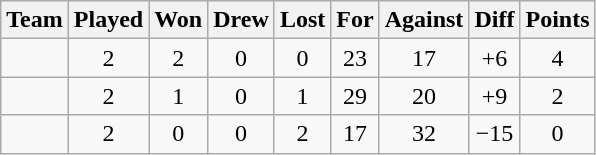<table class="wikitable" style="text-align:center">
<tr>
<th>Team</th>
<th>Played</th>
<th>Won</th>
<th>Drew</th>
<th>Lost</th>
<th>For</th>
<th>Against</th>
<th>Diff</th>
<th>Points</th>
</tr>
<tr>
<td align=left></td>
<td>2</td>
<td>2</td>
<td>0</td>
<td>0</td>
<td>23</td>
<td>17</td>
<td>+6</td>
<td>4</td>
</tr>
<tr>
<td align=left></td>
<td>2</td>
<td>1</td>
<td>0</td>
<td>1</td>
<td>29</td>
<td>20</td>
<td>+9</td>
<td>2</td>
</tr>
<tr>
<td align=left></td>
<td>2</td>
<td>0</td>
<td>0</td>
<td>2</td>
<td>17</td>
<td>32</td>
<td>−15</td>
<td>0</td>
</tr>
</table>
